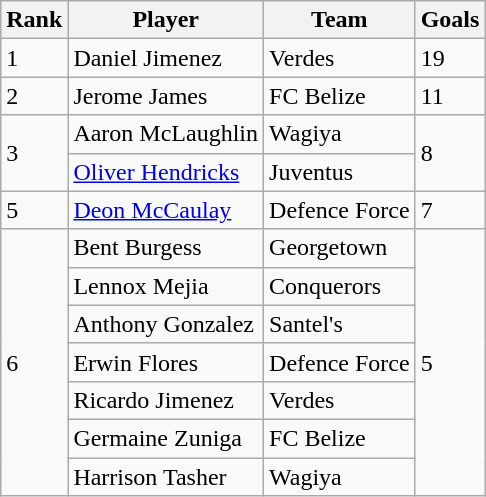<table class="wikitable">
<tr>
<th>Rank</th>
<th>Player</th>
<th>Team</th>
<th>Goals</th>
</tr>
<tr>
<td>1</td>
<td> Daniel Jimenez</td>
<td>Verdes</td>
<td>19</td>
</tr>
<tr>
<td>2</td>
<td> Jerome James</td>
<td>FC Belize</td>
<td>11</td>
</tr>
<tr>
<td rowspan=2>3</td>
<td> Aaron McLaughlin</td>
<td>Wagiya</td>
<td rowspan=2>8</td>
</tr>
<tr>
<td> <a href='#'>Oliver Hendricks</a></td>
<td>Juventus</td>
</tr>
<tr>
<td>5</td>
<td> <a href='#'>Deon McCaulay</a></td>
<td>Defence Force</td>
<td>7</td>
</tr>
<tr>
<td rowspan=7>6</td>
<td> Bent Burgess</td>
<td>Georgetown</td>
<td rowspan=7>5</td>
</tr>
<tr>
<td> Lennox Mejia</td>
<td>Conquerors</td>
</tr>
<tr>
<td> Anthony Gonzalez</td>
<td>Santel's</td>
</tr>
<tr>
<td> Erwin Flores</td>
<td>Defence Force</td>
</tr>
<tr>
<td> Ricardo Jimenez</td>
<td>Verdes</td>
</tr>
<tr>
<td> Germaine Zuniga</td>
<td>FC Belize</td>
</tr>
<tr>
<td> Harrison Tasher</td>
<td>Wagiya</td>
</tr>
</table>
